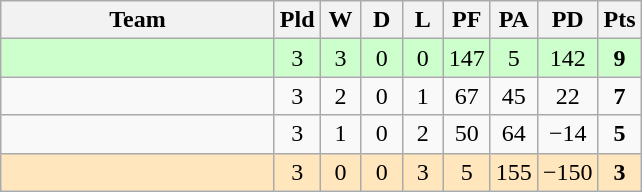<table class="wikitable" style="text-align:center;">
<tr>
<th width=175>Team</th>
<th width=20 abbr="Played">Pld</th>
<th width=20 abbr="Won">W</th>
<th width=20 abbr="Drawn">D</th>
<th width=20 abbr="Lost">L</th>
<th width=20 abbr="Points for">PF</th>
<th width=20 abbr="Points against">PA</th>
<th width=30 abbr="Points difference">PD</th>
<th width=20 abbr="Points">Pts</th>
</tr>
<tr bgcolor=ccffcc>
<td align=left></td>
<td>3</td>
<td>3</td>
<td>0</td>
<td>0</td>
<td>147</td>
<td>5</td>
<td>142</td>
<td><strong> 9 </strong></td>
</tr>
<tr>
<td align=left></td>
<td>3</td>
<td>2</td>
<td>0</td>
<td>1</td>
<td>67</td>
<td>45</td>
<td>22</td>
<td><strong> 7 </strong></td>
</tr>
<tr>
<td align=left></td>
<td>3</td>
<td>1</td>
<td>0</td>
<td>2</td>
<td>50</td>
<td>64</td>
<td>−14</td>
<td><strong> 5 </strong></td>
</tr>
<tr bgcolor=ffe6bd>
<td align=left></td>
<td>3</td>
<td>0</td>
<td>0</td>
<td>3</td>
<td>5</td>
<td>155</td>
<td>−150</td>
<td><strong> 3 </strong></td>
</tr>
</table>
